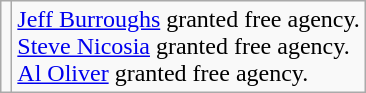<table class="wikitable">
<tr>
<td></td>
<td><a href='#'>Jeff Burroughs</a> granted free agency. <br><a href='#'>Steve Nicosia</a> granted free agency. <br><a href='#'>Al Oliver</a> granted free agency.</td>
</tr>
</table>
